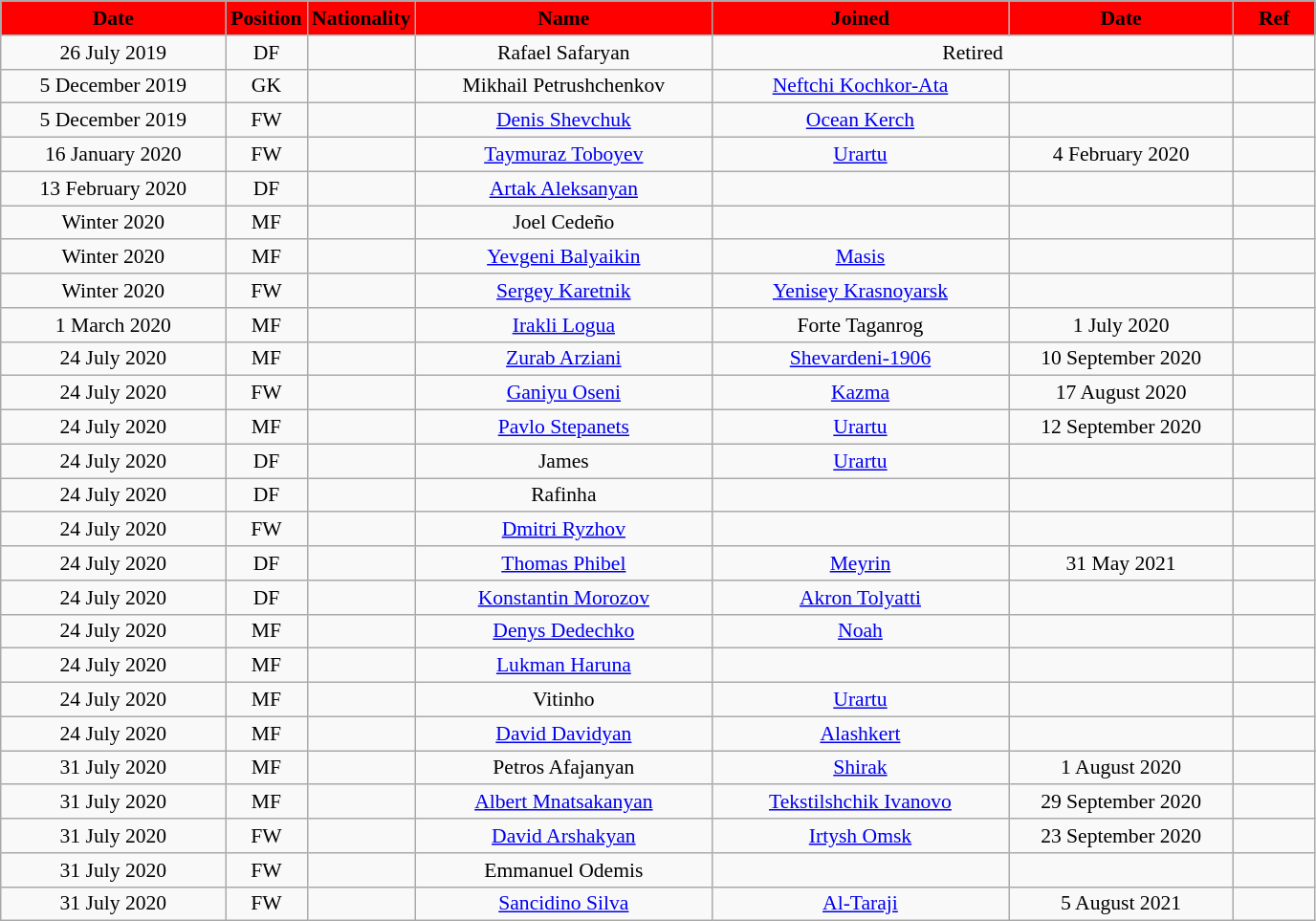<table class="wikitable"  style="text-align:center; font-size:90%; ">
<tr>
<th style="background:#FF0000; color:#000000; width:150px;">Date</th>
<th style="background:#FF0000; color:#000000; width:50px;">Position</th>
<th style="background:#FF0000; color:#000000; width:50px;">Nationality</th>
<th style="background:#FF0000; color:#000000; width:200px;">Name</th>
<th style="background:#FF0000; color:#000000; width:200px;">Joined</th>
<th style="background:#FF0000; color:#000000; width:150px;">Date</th>
<th style="background:#FF0000; color:#000000; width:50px;">Ref</th>
</tr>
<tr>
<td>26 July 2019</td>
<td>DF</td>
<td></td>
<td>Rafael Safaryan</td>
<td colspan="2">Retired</td>
<td></td>
</tr>
<tr>
<td>5 December 2019</td>
<td>GK</td>
<td></td>
<td>Mikhail Petrushchenkov</td>
<td><a href='#'>Neftchi Kochkor-Ata</a></td>
<td></td>
<td></td>
</tr>
<tr>
<td>5 December 2019</td>
<td>FW</td>
<td></td>
<td><a href='#'>Denis Shevchuk</a></td>
<td><a href='#'>Ocean Kerch</a></td>
<td></td>
<td></td>
</tr>
<tr>
<td>16 January 2020</td>
<td>FW</td>
<td></td>
<td><a href='#'>Taymuraz Toboyev</a></td>
<td><a href='#'>Urartu</a></td>
<td>4 February 2020</td>
<td></td>
</tr>
<tr>
<td>13 February 2020</td>
<td>DF</td>
<td></td>
<td><a href='#'>Artak Aleksanyan</a></td>
<td></td>
<td></td>
<td></td>
</tr>
<tr>
<td>Winter 2020</td>
<td>MF</td>
<td></td>
<td>Joel Cedeño</td>
<td></td>
<td></td>
<td></td>
</tr>
<tr>
<td>Winter 2020</td>
<td>MF</td>
<td></td>
<td><a href='#'>Yevgeni Balyaikin</a></td>
<td><a href='#'>Masis</a></td>
<td></td>
<td></td>
</tr>
<tr>
<td>Winter 2020</td>
<td>FW</td>
<td></td>
<td><a href='#'>Sergey Karetnik</a></td>
<td><a href='#'>Yenisey Krasnoyarsk</a></td>
<td></td>
<td></td>
</tr>
<tr>
<td>1 March 2020</td>
<td>MF</td>
<td></td>
<td><a href='#'>Irakli Logua</a></td>
<td>Forte Taganrog</td>
<td>1 July 2020</td>
<td></td>
</tr>
<tr>
<td>24 July 2020</td>
<td>MF</td>
<td></td>
<td><a href='#'>Zurab Arziani</a></td>
<td><a href='#'>Shevardeni-1906</a></td>
<td>10 September 2020</td>
<td></td>
</tr>
<tr>
<td>24 July 2020</td>
<td>FW</td>
<td></td>
<td><a href='#'>Ganiyu Oseni</a></td>
<td><a href='#'>Kazma</a></td>
<td>17 August 2020</td>
<td></td>
</tr>
<tr>
<td>24 July 2020</td>
<td>MF</td>
<td></td>
<td><a href='#'>Pavlo Stepanets</a></td>
<td><a href='#'>Urartu</a></td>
<td>12 September 2020</td>
<td></td>
</tr>
<tr>
<td>24 July 2020</td>
<td>DF</td>
<td></td>
<td>James</td>
<td><a href='#'>Urartu</a></td>
<td></td>
<td></td>
</tr>
<tr>
<td>24 July 2020</td>
<td>DF</td>
<td></td>
<td>Rafinha</td>
<td></td>
<td></td>
<td></td>
</tr>
<tr>
<td>24 July 2020</td>
<td>FW</td>
<td></td>
<td><a href='#'>Dmitri Ryzhov</a></td>
<td></td>
<td></td>
<td></td>
</tr>
<tr>
<td>24 July 2020</td>
<td>DF</td>
<td></td>
<td><a href='#'>Thomas Phibel</a></td>
<td><a href='#'>Meyrin</a></td>
<td>31 May 2021</td>
<td></td>
</tr>
<tr>
<td>24 July 2020</td>
<td>DF</td>
<td></td>
<td><a href='#'>Konstantin Morozov</a></td>
<td><a href='#'>Akron Tolyatti</a></td>
<td></td>
<td></td>
</tr>
<tr>
<td>24 July 2020</td>
<td>MF</td>
<td></td>
<td><a href='#'>Denys Dedechko</a></td>
<td><a href='#'>Noah</a></td>
<td></td>
<td></td>
</tr>
<tr>
<td>24 July 2020</td>
<td>MF</td>
<td></td>
<td><a href='#'>Lukman Haruna</a></td>
<td></td>
<td></td>
<td></td>
</tr>
<tr>
<td>24 July 2020</td>
<td>MF</td>
<td></td>
<td>Vitinho</td>
<td><a href='#'>Urartu</a></td>
<td></td>
<td></td>
</tr>
<tr>
<td>24 July 2020</td>
<td>MF</td>
<td></td>
<td><a href='#'>David Davidyan</a></td>
<td><a href='#'>Alashkert</a></td>
<td></td>
<td></td>
</tr>
<tr>
<td>31 July 2020</td>
<td>MF</td>
<td></td>
<td>Petros Afajanyan</td>
<td><a href='#'>Shirak</a></td>
<td>1 August 2020</td>
<td></td>
</tr>
<tr>
<td>31 July 2020</td>
<td>MF</td>
<td></td>
<td><a href='#'>Albert Mnatsakanyan</a></td>
<td><a href='#'>Tekstilshchik Ivanovo</a></td>
<td>29 September 2020</td>
<td></td>
</tr>
<tr>
<td>31 July 2020</td>
<td>FW</td>
<td></td>
<td><a href='#'>David Arshakyan</a></td>
<td><a href='#'>Irtysh Omsk</a></td>
<td>23 September 2020</td>
<td></td>
</tr>
<tr>
<td>31 July 2020</td>
<td>FW</td>
<td></td>
<td>Emmanuel Odemis</td>
<td></td>
<td></td>
<td></td>
</tr>
<tr>
<td>31 July 2020</td>
<td>FW</td>
<td></td>
<td><a href='#'>Sancidino Silva</a></td>
<td><a href='#'>Al-Taraji</a></td>
<td>5 August 2021</td>
<td></td>
</tr>
</table>
